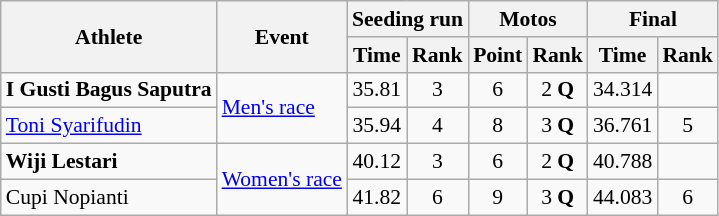<table class=wikitable style=font-size:90%;text-align:center>
<tr>
<th rowspan="2">Athlete</th>
<th rowspan="2">Event</th>
<th colspan=2>Seeding run</th>
<th colspan=2>Motos</th>
<th colspan=2>Final</th>
</tr>
<tr>
<th>Time</th>
<th>Rank</th>
<th>Point</th>
<th>Rank</th>
<th>Time</th>
<th>Rank</th>
</tr>
<tr>
<td align=left><strong>I Gusti Bagus Saputra</strong></td>
<td align=left rowspan=2><a href='#'>Men's race</a></td>
<td>35.81</td>
<td>3</td>
<td>6</td>
<td>2 <strong>Q</strong></td>
<td>34.314</td>
<td></td>
</tr>
<tr>
<td align=left><a href='#'>Toni Syarifudin</a></td>
<td>35.94</td>
<td>4</td>
<td>8</td>
<td>3 <strong>Q</strong></td>
<td>36.761</td>
<td>5</td>
</tr>
<tr>
<td align=left><strong>Wiji Lestari</strong></td>
<td align=left rowspan=2><a href='#'>Women's race</a></td>
<td>40.12</td>
<td>3</td>
<td>6</td>
<td>2 <strong>Q</strong></td>
<td>40.788</td>
<td></td>
</tr>
<tr>
<td align=left>Cupi Nopianti</td>
<td>41.82</td>
<td>6</td>
<td>9</td>
<td>3 <strong>Q</strong></td>
<td>44.083</td>
<td>6</td>
</tr>
</table>
